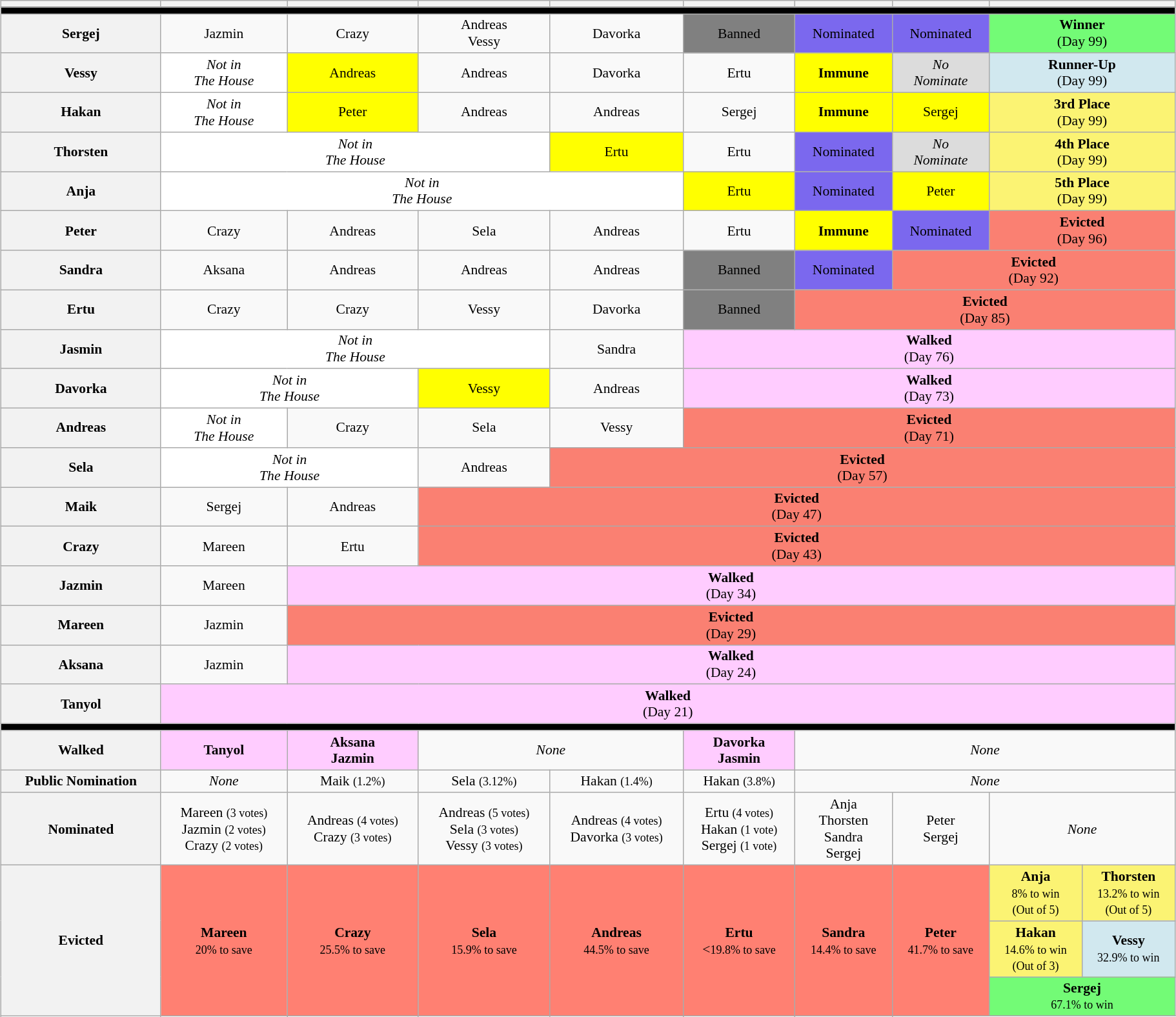<table class="wikitable" style="font-size:90%; text-align:center; width: 96%; margin-left: auto; margin-right: auto;">
<tr>
<th></th>
<th></th>
<th></th>
<th></th>
<th></th>
<th></th>
<th></th>
<th></th>
<th colspan=4></th>
</tr>
<tr>
<th style="background:#000000;" colspan="15"></th>
</tr>
<tr>
<th>Sergej</th>
<td>Jazmin</td>
<td>Crazy</td>
<td>Andreas<br>Vessy</td>
<td>Davorka</td>
<td style="background:gray; text-align:center;">Banned</td>
<td style="background:#7b68ee;">Nominated</td>
<td style="background:#7b68ee;">Nominated</td>
<td style="background:#73FB76" colspan=4><strong>Winner</strong> <br> (Day 99)</td>
</tr>
<tr>
<th>Vessy</th>
<td style="background:#FFFFFF; text-align:center;"><em>Not in<br>The House</em></td>
<td style="background:yellow; text-align:center;">Andreas</td>
<td>Andreas</td>
<td>Davorka</td>
<td>Ertu</td>
<td style="background:yellow; text-align:center;"><strong>Immune</strong></td>
<td style="background:#DCDCDC; text-align:center;"><em>No<br>Nominate</em></td>
<td style="background:#D1E8EF" colspan=4><strong>Runner-Up</strong> <br> (Day 99)</td>
</tr>
<tr>
<th>Hakan</th>
<td style="background:#FFFFFF; text-align:center;"><em>Not in<br>The House</em></td>
<td style="background:yellow; text-align:center;">Peter</td>
<td>Andreas</td>
<td>Andreas</td>
<td>Sergej</td>
<td style="background:yellow; text-align:center;"><strong>Immune</strong></td>
<td style="background:yellow; text-align:center;">Sergej</td>
<td style="background:#FBF373" text-align:center;" colspan=4><strong>3rd Place</strong> <br> (Day 99)</td>
</tr>
<tr>
<th>Thorsten</th>
<td style="background:#FFFFFF; text-align:center;" colspan=3><em>Not in<br>The House</em></td>
<td style="background:yellow; text-align:center;">Ertu</td>
<td>Ertu</td>
<td style="background:#7b68ee;">Nominated</td>
<td style="background:#DCDCDC; text-align:center;"><em>No<br>Nominate</em></td>
<td style="background:#FBF373" text-align:center;" colspan=4><strong>4th Place</strong> <br> (Day 99)</td>
</tr>
<tr>
<th>Anja</th>
<td style="background:#FFFFFF; text-align:center;" colspan=4><em>Not in<br>The House</em></td>
<td style="background:yellow; text-align:center;">Ertu</td>
<td style="background:#7b68ee;">Nominated</td>
<td style="background:yellow; text-align:center;">Peter</td>
<td style="background:#FBF373" text-align:center;" colspan=4><strong>5th Place</strong> <br> (Day 99)</td>
</tr>
<tr>
<th>Peter</th>
<td>Crazy</td>
<td>Andreas</td>
<td>Sela</td>
<td>Andreas</td>
<td>Ertu</td>
<td style="background:yellow; text-align:center;"><strong>Immune</strong></td>
<td style="background:#7b68ee;">Nominated</td>
<td style="background:salmon; text-align:center;" colspan=4><strong>Evicted</strong> <br> (Day 96)</td>
</tr>
<tr>
<th>Sandra</th>
<td>Aksana</td>
<td>Andreas</td>
<td>Andreas</td>
<td>Andreas</td>
<td style="background:gray; text-align:center;">Banned</td>
<td style="background:#7b68ee;">Nominated</td>
<td style="background:salmon; text-align:center;" colspan=4><strong>Evicted</strong> <br> (Day 92)</td>
</tr>
<tr>
<th>Ertu</th>
<td>Crazy</td>
<td>Crazy</td>
<td>Vessy</td>
<td>Davorka</td>
<td style="background:gray; text-align:center;">Banned</td>
<td style="background:salmon; text-align:center;" colspan=5><strong>Evicted</strong> <br> (Day 85)</td>
</tr>
<tr>
<th>Jasmin</th>
<td style="background:#FFFFFF; text-align:center;" colspan=3><em>Not in<br>The House</em></td>
<td>Sandra</td>
<td style="background:#fcf; text-align:center;" colspan=6><strong>Walked</strong> <br> (Day 76)</td>
</tr>
<tr>
<th>Davorka</th>
<td style="background:#FFFFFF; text-align:center;" colspan=2><em>Not in<br>The House</em></td>
<td style="background:yellow; text-align:center;">Vessy</td>
<td>Andreas</td>
<td style="background:#fcf; text-align:center;" colspan=6><strong>Walked</strong> <br> (Day 73)</td>
</tr>
<tr>
<th>Andreas</th>
<td style="background:#FFFFFF; text-align:center;"><em>Not in<br>The House</em></td>
<td>Crazy</td>
<td>Sela</td>
<td>Vessy</td>
<td style="background:salmon; text-align:center;" colspan="6"><strong>Evicted</strong> <br> (Day 71)</td>
</tr>
<tr>
<th>Sela</th>
<td style="background:#FFFFFF; text-align:center;" colspan=2><em>Not in<br>The House</em></td>
<td>Andreas</td>
<td style="background:salmon; text-align:center;" colspan="7"><strong>Evicted</strong><br> (Day 57)</td>
</tr>
<tr>
<th>Maik</th>
<td>Sergej</td>
<td>Andreas</td>
<td style="background:salmon; text-align:center;" colspan="8"><strong>Evicted</strong> <br> (Day 47)</td>
</tr>
<tr>
<th>Crazy</th>
<td>Mareen</td>
<td>Ertu</td>
<td style="background:salmon; text-align:center;" colspan="8"><strong>Evicted</strong> <br> (Day 43)</td>
</tr>
<tr>
<th>Jazmin</th>
<td>Mareen</td>
<td style="background:#fcf; text-align:center;" colspan="9"><strong>Walked</strong> <br> (Day 34)</td>
</tr>
<tr>
<th>Mareen</th>
<td>Jazmin</td>
<td style="background:salmon; text-align:center;" colspan="9"><strong>Evicted</strong> <br> (Day 29)</td>
</tr>
<tr>
<th>Aksana</th>
<td>Jazmin</td>
<td style="background:#fcf; text-align:center;" colspan="9"><strong>Walked</strong> <br> (Day 24)</td>
</tr>
<tr>
<th>Tanyol</th>
<td style="background:#fcf; text-align:center;" colspan="10"><strong>Walked</strong> <br> (Day 21)</td>
</tr>
<tr>
<th style="background:#000000;" colspan="15"></th>
</tr>
<tr>
<th>Walked</th>
<td style="background:#fcf;"><strong>Tanyol</strong></td>
<td style="background:#fcf;"><strong>Aksana<br>Jazmin</strong></td>
<td colspan="2"><em>None</em></td>
<td style="background:#fcf;"><strong>Davorka<br>Jasmin</strong></td>
<td colspan="5"><em>None</em></td>
</tr>
<tr>
<th>Public Nomination</th>
<td><em>None</em></td>
<td>Maik <small>(1.2%)</small></td>
<td>Sela <small>(3.12%)</small></td>
<td>Hakan <small>(1.4%)</small></td>
<td>Hakan <small>(3.8%)</small></td>
<td colspan=5><em>None</em></td>
</tr>
<tr>
<th>Nominated</th>
<td>Mareen <small>(3 votes)</small><br>Jazmin <small>(2 votes)</small><br>Crazy <small>(2 votes)</small></td>
<td>Andreas <small>(4 votes)</small><br>Crazy <small>(3 votes)</small></td>
<td>Andreas <small>(5 votes)</small><br>Sela <small>(3 votes)</small><br>Vessy <small>(3 votes)</small><br></td>
<td>Andreas <small>(4 votes)</small><br>Davorka <small>(3 votes)</small></td>
<td>Ertu <small>(4 votes)</small><br>Hakan <small>(1 vote)</small><br>Sergej <small>(1 vote)</small><br></td>
<td>Anja<br>Thorsten<br>Sandra<br>Sergej</td>
<td>Peter<br>Sergej</td>
<td colspan=5><em>None</em></td>
</tr>
<tr>
<th rowspan="4">Evicted</th>
<td rowspan="4" style="background:#FF8072"><strong>Mareen</strong><br><small>20% to save</small></td>
<td rowspan="4" style="background:#FF8072"><strong>Crazy</strong><br><small>25.5% to save</small></td>
<td rowspan="4" style="background:#FF8072"><strong>Sela</strong><br><small>15.9% to save</small></td>
<td rowspan="4" style="background:#FF8072"><strong>Andreas</strong><br><small>44.5% to save</small></td>
<td rowspan="4" style="background:#FF8072"><strong>Ertu</strong><br><<small>19.8% to save</small></td>
<td rowspan="4" style="background:#FF8072"><strong>Sandra</strong><br><small>14.4% to save</small></td>
<td rowspan="4" style="background:#FF8072"><strong>Peter</strong><br><small>41.7% to save</small></td>
<td style="background:#FBF373" colspan="2"><strong>Anja</strong><br><small>8% to win<br>(Out of 5)</small></td>
<td style="background:#FBF373" colspan="2"><strong>Thorsten</strong><br><small>13.2% to win<br>(Out of 5)</small></td>
</tr>
<tr>
<td style="background:#FBF373" colspan="2"><strong>Hakan</strong><br><small>14.6% to win<br>(Out of 3)</small></td>
<td style="background:#D1E8EF" colspan="2"><strong>Vessy</strong><br><small>32.9% to win</small></td>
</tr>
<tr>
<td style="background:#73FB76" colspan="4"><strong>Sergej</strong><br><small>67.1% to win</small></td>
</tr>
<tr>
</tr>
</table>
